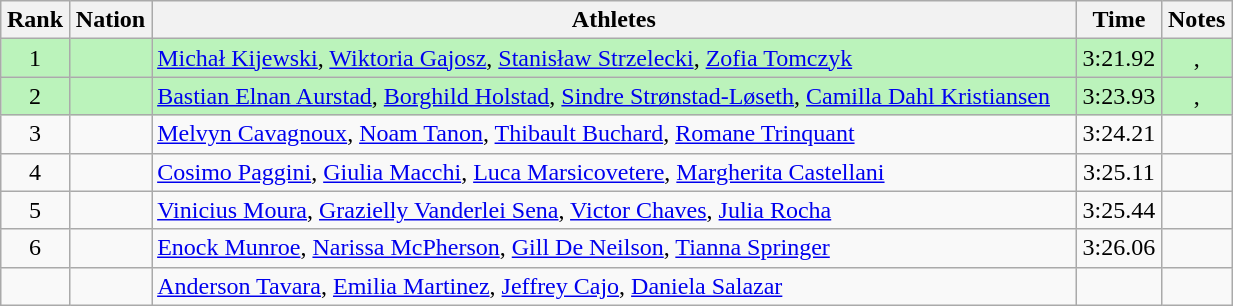<table class="wikitable sortable" style="text-align:center;width: 65%;">
<tr>
<th scope="col">Rank</th>
<th scope="col">Nation</th>
<th scope="col">Athletes</th>
<th scope="col">Time</th>
<th scope="col">Notes</th>
</tr>
<tr bgcolor=bbf3bb>
<td>1</td>
<td align=left></td>
<td align=left><a href='#'>Michał Kijewski</a>, <a href='#'>Wiktoria Gajosz</a>, <a href='#'>Stanisław Strzelecki</a>, <a href='#'>Zofia Tomczyk</a></td>
<td>3:21.92</td>
<td>, </td>
</tr>
<tr bgcolor=bbf3bb>
<td>2</td>
<td align=left></td>
<td align=left><a href='#'>Bastian Elnan Aurstad</a>, <a href='#'>Borghild Holstad</a>, <a href='#'>Sindre Strønstad-Løseth</a>, <a href='#'>Camilla Dahl Kristiansen</a></td>
<td>3:23.93</td>
<td>, </td>
</tr>
<tr>
<td>3</td>
<td align=left></td>
<td align=left><a href='#'>Melvyn Cavagnoux</a>, <a href='#'>Noam Tanon</a>, <a href='#'>Thibault Buchard</a>, <a href='#'>Romane Trinquant</a></td>
<td>3:24.21</td>
<td></td>
</tr>
<tr>
<td>4</td>
<td align=left></td>
<td align=left><a href='#'>Cosimo Paggini</a>, <a href='#'>Giulia Macchi</a>, <a href='#'>Luca Marsicovetere</a>, <a href='#'>Margherita Castellani</a></td>
<td>3:25.11</td>
<td></td>
</tr>
<tr>
<td>5</td>
<td align=left></td>
<td align=left><a href='#'>Vinicius Moura</a>, <a href='#'>Grazielly Vanderlei Sena</a>, <a href='#'>Victor Chaves</a>, <a href='#'>Julia Rocha</a></td>
<td>3:25.44</td>
<td></td>
</tr>
<tr>
<td>6</td>
<td align=left></td>
<td align=left><a href='#'>Enock Munroe</a>, <a href='#'>Narissa McPherson</a>, <a href='#'>Gill De Neilson</a>, <a href='#'>Tianna Springer</a></td>
<td>3:26.06</td>
<td></td>
</tr>
<tr>
<td></td>
<td align=left></td>
<td align=left><a href='#'>Anderson Tavara</a>, <a href='#'>Emilia Martinez</a>, <a href='#'>Jeffrey Cajo</a>, <a href='#'>Daniela Salazar</a></td>
<td></td>
<td></td>
</tr>
</table>
